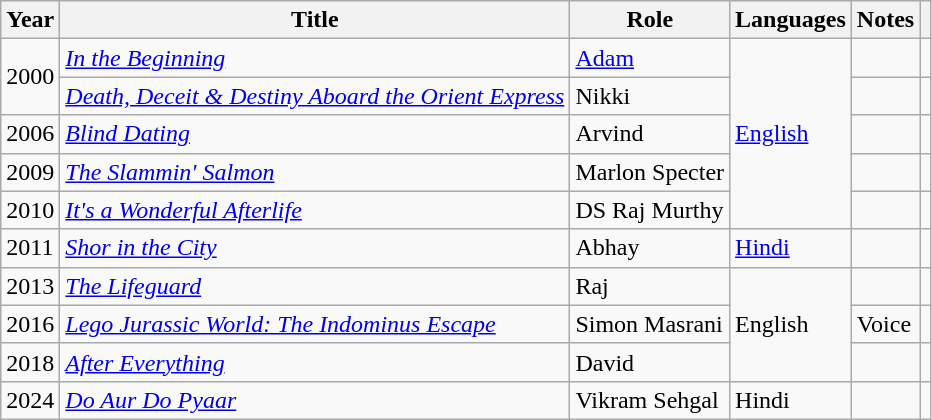<table class="wikitable sortable plainrowheaders">
<tr>
<th>Year</th>
<th>Title</th>
<th>Role</th>
<th>Languages</th>
<th class="unsortable">Notes</th>
<th class="unsortable"></th>
</tr>
<tr>
<td rowspan="2">2000</td>
<td><em><a href='#'>In the Beginning</a></em></td>
<td><a href='#'>Adam</a></td>
<td rowspan="5"><a href='#'>English</a></td>
<td></td>
<td></td>
</tr>
<tr>
<td><em><a href='#'>Death, Deceit & Destiny Aboard the Orient Express</a></em></td>
<td>Nikki</td>
<td></td>
<td></td>
</tr>
<tr>
<td>2006</td>
<td><em><a href='#'>Blind Dating</a></em></td>
<td>Arvind</td>
<td></td>
<td></td>
</tr>
<tr>
<td>2009</td>
<td><em><a href='#'>The Slammin' Salmon</a></em></td>
<td>Marlon Specter</td>
<td></td>
<td></td>
</tr>
<tr>
<td>2010</td>
<td><em><a href='#'>It's a Wonderful Afterlife</a></em></td>
<td>DS Raj Murthy</td>
<td></td>
<td></td>
</tr>
<tr>
<td>2011</td>
<td><em><a href='#'>Shor in the City</a></em></td>
<td>Abhay</td>
<td><a href='#'>Hindi</a></td>
<td></td>
<td></td>
</tr>
<tr>
<td>2013</td>
<td><em><a href='#'>The Lifeguard</a></em></td>
<td>Raj</td>
<td rowspan="3">English</td>
<td></td>
<td></td>
</tr>
<tr>
<td>2016</td>
<td><em><a href='#'>Lego Jurassic World: The Indominus Escape</a></em></td>
<td>Simon Masrani</td>
<td>Voice</td>
<td></td>
</tr>
<tr>
<td>2018</td>
<td><em><a href='#'>After Everything</a></em></td>
<td>David</td>
<td></td>
<td></td>
</tr>
<tr>
<td>2024</td>
<td><em><a href='#'>Do Aur Do Pyaar</a></em></td>
<td>Vikram Sehgal</td>
<td>Hindi</td>
<td></td>
<td></td>
</tr>
</table>
